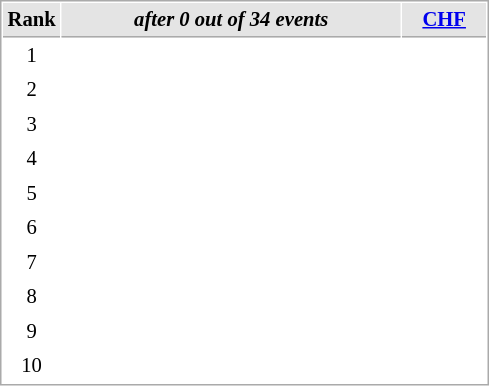<table cellspacing="1" cellpadding="3" style="border:1px solid #AAAAAA;font-size:86%">
<tr style="background-color: #E4E4E4;">
<th style="border-bottom:1px solid #AAAAAA" width=10>Rank</th>
<th style="border-bottom:1px solid #AAAAAA" width=220><em>after 0 out of 34 events</em></th>
<th style="border-bottom:1px solid #AAAAAA; width: 50px;"><a href='#'>CHF</a></th>
</tr>
<tr>
<td align=center>1</td>
<td></td>
<td align=right></td>
</tr>
<tr>
<td align=center>2</td>
<td></td>
<td align=right></td>
</tr>
<tr>
<td align=center>3</td>
<td></td>
<td align=right></td>
</tr>
<tr>
<td align=center>4</td>
<td></td>
<td align=right></td>
</tr>
<tr>
<td align=center>5</td>
<td></td>
<td align=right></td>
</tr>
<tr>
<td align=center>6</td>
<td></td>
<td align=right></td>
</tr>
<tr>
<td align=center>7</td>
<td></td>
<td align=right></td>
</tr>
<tr>
<td align=center>8</td>
<td></td>
<td align=right></td>
</tr>
<tr>
<td align=center>9</td>
<td></td>
<td align=right></td>
</tr>
<tr>
<td align=center>10</td>
<td></td>
<td align=right></td>
</tr>
</table>
